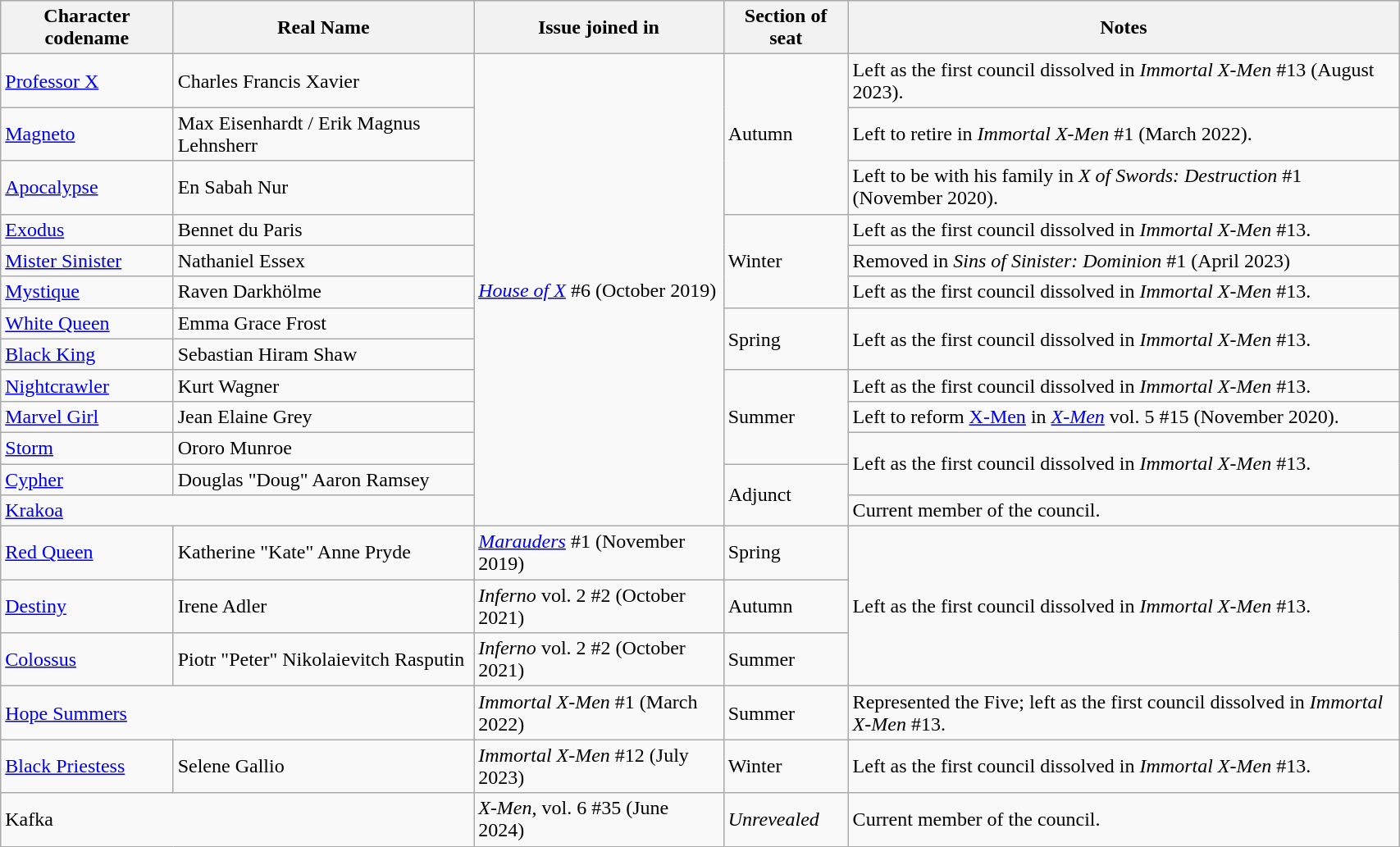<table class="wikitable sortable" style="width:90%;">
<tr>
<th>Character codename</th>
<th>Real Name</th>
<th>Issue joined in</th>
<th>Section of seat</th>
<th>Notes</th>
</tr>
<tr>
<td><a href='#'>Professor X</a></td>
<td>Charles Francis Xavier</td>
<td rowspan=13><em><a href='#'>House of X</a></em> #6 (October 2019)</td>
<td rowspan=3>Autumn</td>
<td>Left as the first council dissolved in <em>Immortal X-Men</em> #13 (August 2023).</td>
</tr>
<tr>
<td><a href='#'>Magneto</a></td>
<td>Max Eisenhardt / Erik Magnus Lehnsherr</td>
<td>Left to retire in <em>Immortal X-Men</em> #1 (March 2022).</td>
</tr>
<tr>
<td><a href='#'>Apocalypse</a></td>
<td>En Sabah Nur</td>
<td>Left to be with his family in <em>X of Swords: Destruction</em> #1 (November 2020).</td>
</tr>
<tr>
<td><a href='#'>Exodus</a></td>
<td>Bennet du Paris</td>
<td rowspan=3>Winter</td>
<td>Left as the first council dissolved in <em>Immortal X-Men</em> #13.</td>
</tr>
<tr>
<td><a href='#'>Mister Sinister</a></td>
<td>Nathaniel Essex</td>
<td>Removed in <em>Sins of Sinister: Dominion</em> #1 (April 2023)</td>
</tr>
<tr>
<td><a href='#'>Mystique</a></td>
<td>Raven Darkhölme</td>
<td>Left as the first council dissolved in <em>Immortal X-Men</em> #13.</td>
</tr>
<tr>
<td><a href='#'>White Queen</a></td>
<td>Emma Grace Frost</td>
<td rowspan=2>Spring</td>
<td rowspan=2>Left as the first council dissolved in <em>Immortal X-Men</em> #13.</td>
</tr>
<tr>
<td><a href='#'>Black King</a></td>
<td>Sebastian Hiram Shaw</td>
</tr>
<tr>
<td><a href='#'>Nightcrawler</a></td>
<td>Kurt Wagner</td>
<td rowspan=3>Summer</td>
<td>Left as the first council dissolved in <em>Immortal X-Men</em> #13.</td>
</tr>
<tr>
<td><a href='#'>Marvel Girl</a></td>
<td>Jean Elaine Grey</td>
<td>Left to reform <a href='#'>X-Men</a> in <em><a href='#'>X-Men</a></em> vol. 5 #15 (November 2020).</td>
</tr>
<tr>
<td><a href='#'>Storm</a></td>
<td>Ororo Munroe</td>
<td rowspan=2>Left as the first council dissolved in <em>Immortal X-Men</em> #13.</td>
</tr>
<tr>
<td><a href='#'>Cypher</a></td>
<td>Douglas "Doug" Aaron Ramsey</td>
<td rowspan=2>Adjunct</td>
</tr>
<tr>
<td colspan=2><a href='#'>Krakoa</a></td>
<td>Current member of the council.</td>
</tr>
<tr>
<td><a href='#'>Red Queen</a></td>
<td>Katherine "Kate" Anne Pryde</td>
<td><em><a href='#'>Marauders</a></em> #1 (November 2019)</td>
<td>Spring</td>
<td rowspan=3>Left as the first council dissolved in <em>Immortal X-Men</em> #13.</td>
</tr>
<tr>
<td><a href='#'>Destiny</a></td>
<td>Irene Adler</td>
<td><em>Inferno</em> vol. 2 #2 (October 2021)</td>
<td>Autumn</td>
</tr>
<tr>
<td><a href='#'>Colossus</a></td>
<td>Piotr "Peter" Nikolaievitch Rasputin</td>
<td><em>Inferno</em> vol. 2 #2 (October 2021)</td>
<td>Summer</td>
</tr>
<tr>
<td colspan=2><a href='#'>Hope Summers</a></td>
<td><em>Immortal X-Men</em> #1 (March 2022)</td>
<td>Summer</td>
<td>Represented the Five;  left as the first council dissolved in <em>Immortal X-Men</em> #13.</td>
</tr>
<tr>
<td><a href='#'>Black Priestess</a></td>
<td>Selene Gallio</td>
<td><em>Immortal X-Men</em> #12 (July 2023)</td>
<td>Winter</td>
<td>Left as the first council dissolved in <em>Immortal X-Men</em> #13.</td>
</tr>
<tr>
<td colspan=2>Kafka</td>
<td><em>X-Men</em>, vol. 6 #35 (June 2024)</td>
<td><em>Unrevealed</em></td>
<td>Current member of the council.</td>
</tr>
</table>
